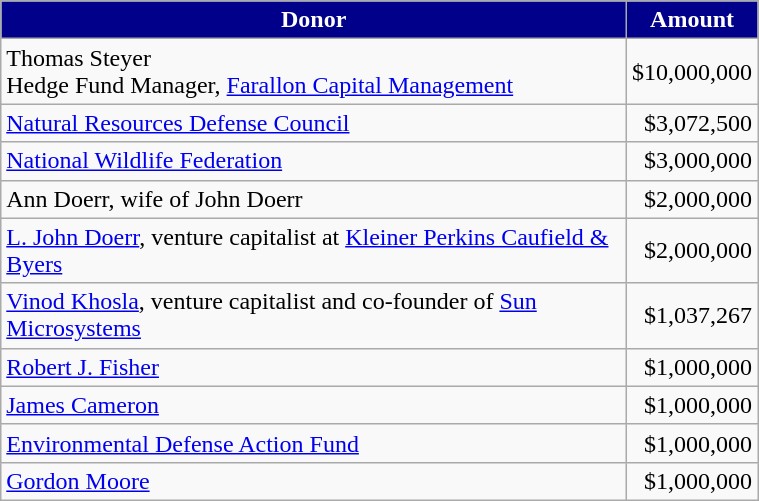<table class="wikitable"  style="width:40%;">
<tr>
<th style="background:darkBlue; color:white;">Donor</th>
<th style="background:darkBlue; color:white;">Amount</th>
</tr>
<tr>
<td>Thomas Steyer<br>Hedge Fund Manager, <a href='#'>Farallon Capital Management</a></td>
<td style="text-align:right;">$10,000,000</td>
</tr>
<tr>
<td><a href='#'>Natural Resources Defense Council</a></td>
<td style="text-align:right;">$3,072,500</td>
</tr>
<tr>
<td><a href='#'>National Wildlife Federation</a></td>
<td style="text-align:right;">$3,000,000</td>
</tr>
<tr>
<td>Ann Doerr, wife of John Doerr</td>
<td style="text-align:right;">$2,000,000</td>
</tr>
<tr>
<td><a href='#'>L. John Doerr</a>, venture capitalist at <a href='#'>Kleiner Perkins Caufield & Byers</a></td>
<td style="text-align:right;">$2,000,000</td>
</tr>
<tr>
<td><a href='#'>Vinod Khosla</a>, venture capitalist and co-founder of <a href='#'>Sun Microsystems</a></td>
<td style="text-align:right;">$1,037,267</td>
</tr>
<tr>
<td><a href='#'>Robert J. Fisher</a></td>
<td style="text-align:right;">$1,000,000</td>
</tr>
<tr>
<td><a href='#'>James Cameron</a></td>
<td style="text-align:right;">$1,000,000</td>
</tr>
<tr>
<td><a href='#'>Environmental Defense Action Fund</a></td>
<td style="text-align:right;">$1,000,000</td>
</tr>
<tr>
<td><a href='#'>Gordon Moore</a></td>
<td style="text-align:right;">$1,000,000</td>
</tr>
</table>
